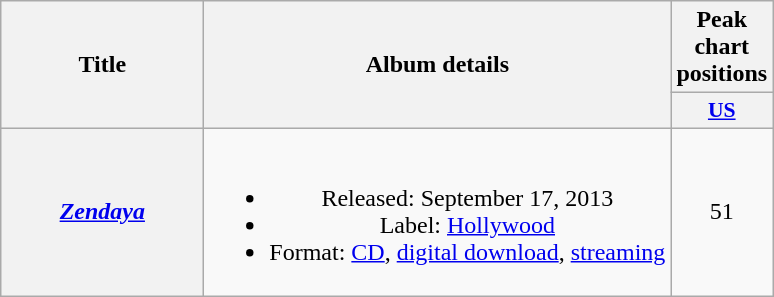<table class="wikitable plainrowheaders" style="text-align:center;">
<tr>
<th scope="col" rowspan="2" style="width:8em;">Title</th>
<th scope="col" rowspan="2" style="width:19em;">Album details</th>
<th scope="col">Peak<br>chart<br>positions</th>
</tr>
<tr>
<th scope="col" style="width:3em;font-size:90%;"><a href='#'>US</a><br></th>
</tr>
<tr>
<th scope="row"><em><a href='#'>Zendaya</a></em></th>
<td><br><ul><li>Released: September 17, 2013</li><li>Label: <a href='#'>Hollywood</a></li><li>Format: <a href='#'>CD</a>, <a href='#'>digital download</a>, <a href='#'>streaming</a></li></ul></td>
<td>51</td>
</tr>
</table>
